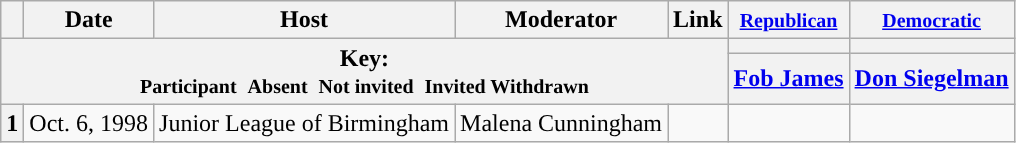<table class="wikitable" style="text-align:center;">
<tr>
<th scope="col"></th>
<th scope="col">Date</th>
<th scope="col">Host</th>
<th scope="col">Moderator</th>
<th scope="col">Link</th>
<th scope="col"><small><a href='#'>Republican</a></small></th>
<th scope="col"><small><a href='#'>Democratic</a></small></th>
</tr>
<tr>
<th colspan="5" rowspan="2">Key:<br> <small>Participant </small>  <small>Absent </small>  <small>Not invited </small>  <small>Invited  Withdrawn</small></th>
<th scope="col" style="background:"></th>
<th scope="col" style="background:"></th>
</tr>
<tr>
<th scope="col"><a href='#'>Fob James</a></th>
<th scope="col"><a href='#'>Don Siegelman</a></th>
</tr>
<tr>
<th>1</th>
<td style="white-space:nowrap;">Oct. 6, 1998</td>
<td style="white-space:nowrap;">Junior League of Birmingham</td>
<td style="white-space:nowrap;">Malena Cunningham</td>
<td style="white-space:nowrap;"></td>
<td></td>
<td></td>
</tr>
</table>
